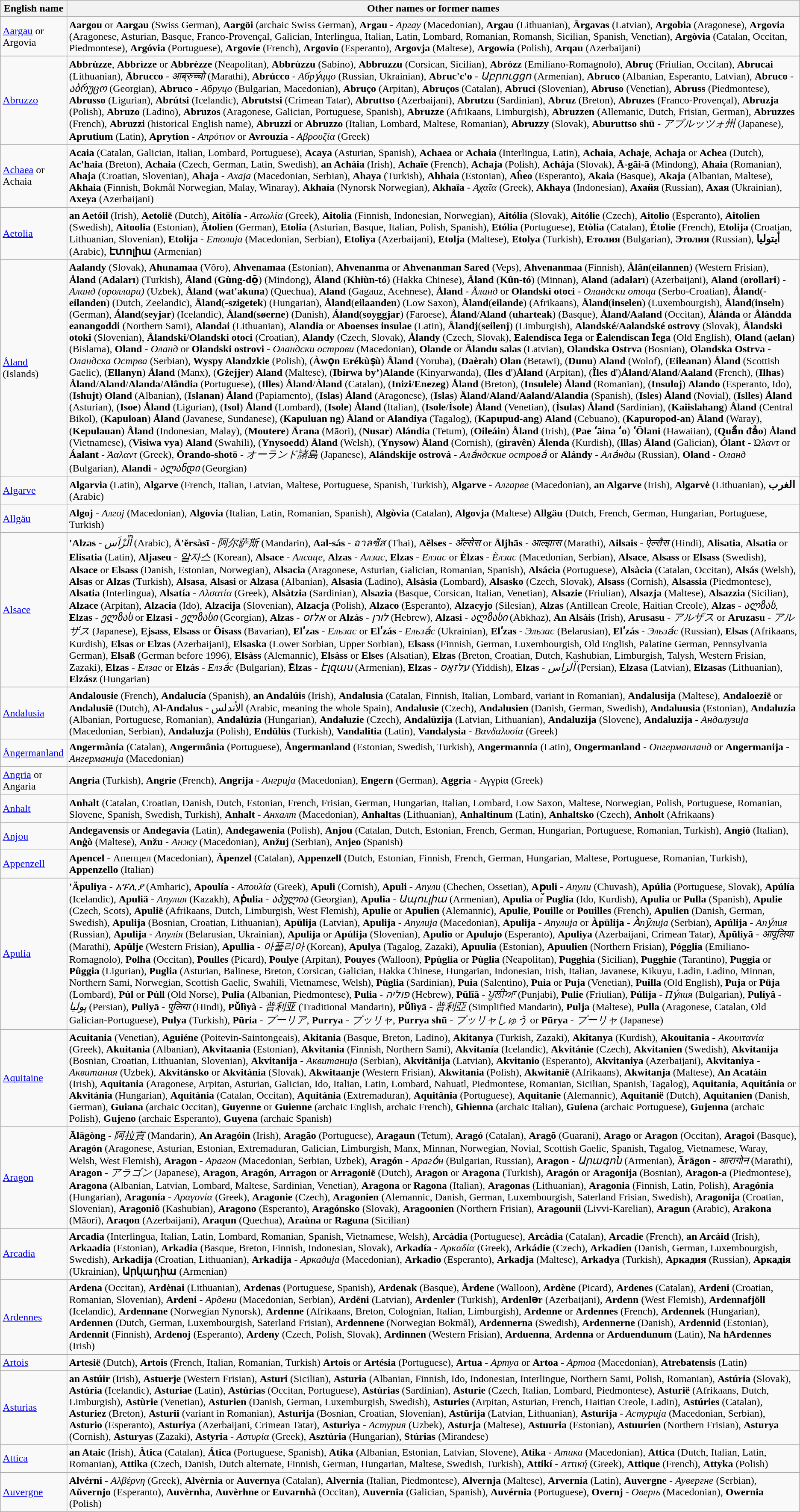<table class="wikitable">
<tr>
<th>English name</th>
<th>Other names or former names</th>
</tr>
<tr>
<td><a href='#'>Aargau</a> or Argovia</td>
<td><strong>Aargou</strong> or <strong>Aargau</strong> (Swiss German), <strong>Aargöi</strong> (archaic Swiss German), <strong>Argau</strong> - <em>Аргау</em> (Macedonian), <strong>Argau</strong> (Lithuanian), <strong>Ārgavas</strong> (Latvian), <strong>Argobia</strong> (Aragonese), <strong>Argovia</strong> (Aragonese, Asturian, Basque, Franco-Provençal, Galician, Interlingua, Italian, Latin, Lombard, Romanian, Romansh, Sicilian, Spanish, Venetian), <strong>Argòvia</strong> (Catalan, Occitan, Piedmontese), <strong>Argóvia</strong> (Portuguese), <strong>Argovie</strong> (French), <strong>Argovio</strong> (Esperanto), <strong>Argovja</strong> (Maltese), <strong>Argowia</strong> (Polish), <strong>Arqau</strong> (Azerbaijani)</td>
</tr>
<tr>
<td><a href='#'>Abruzzo</a></td>
<td><strong>Abbrùzze</strong>, <strong>Abbrìzze</strong> or <strong>Abbrèzze</strong> (Neapolitan), <strong>Abbrùzzu</strong> (Sabino), <strong>Abbruzzu</strong> (Corsican, Sicilian), <strong>Abrózz</strong> (Emiliano-Romagnolo), <strong>Abruç</strong> (Friulian, Occitan), <strong>Abrucai</strong> (Lithuanian), <strong>Ābrucco</strong> - <em>आब्रुच्चो</em> (Marathi), <strong>Abrúcco</strong> - <em>Абру́ццо</em> (Russian, Ukrainian), <strong>Abruc'c'o</strong> - <em>Աբրուցցո</em> (Armenian), <strong>Abruco</strong> (Albanian, Esperanto, Latvian), <strong>Abruco</strong> - <em>აბრუცო</em> (Georgian), <strong>Abruco</strong> - <em>Абруцо</em> (Bulgarian, Macedonian), <strong>Abruço</strong> (Arpitan), <strong>Abruços</strong> (Catalan), <strong>Abruci</strong> (Slovenian), <strong>Abruso</strong> (Venetian), <strong>Abruss</strong> (Piedmontese), <strong>Abrusso</strong> (Ligurian), <strong>Abrútsi</strong> (Icelandic), <strong>Abrutstsi</strong> (Crimean Tatar), <strong>Abruttso</strong> (Azerbaijani), <strong>Abrutzu</strong> (Sardinian), <strong>Abruz</strong> (Breton), <strong>Abruzes</strong> (Franco-Provençal), <strong>Abruzja</strong> (Polish), <strong>Abruzo</strong> (Ladino), <strong>Abruzos</strong> (Aragonese, Galician, Portuguese, Spanish), <strong>Abruzze</strong> (Afrikaans, Limburgish), <strong>Abruzzen</strong> (Allemanic, Dutch, Frisian, German), <strong>Abruzzes</strong> (French), <strong>Abruzzi</strong> (historical English name), <strong>Abruzzi</strong> or <strong>Abruzzo</strong> (Italian, Lombard, Maltese, Romanian), <strong>Abruzzy</strong> (Slovak), <strong>Aburuttso shū</strong> - <em>アブルッツォ州</em> (Japanese), <strong>Aprutium</strong> (Latin), <strong>Aprytion</strong> - <em>Απρύτιον</em> or <strong>Avrouzía</strong> - <em>Αβρουζία</em> (Greek)</td>
</tr>
<tr>
<td><a href='#'>Achaea</a> or Achaia</td>
<td><strong>Acaia</strong> (Catalan, Galician, Italian, Lombard, Portuguese), <strong>Acaya</strong> (Asturian, Spanish), <strong>Achaea</strong> or <strong>Achaia</strong> (Interlingua, Latin), <strong>Achaia</strong>, <strong>Achaje</strong>, <strong>Achaja</strong> or <strong>Achea</strong> (Dutch), <strong>Ac'haia</strong> (Breton), <strong>Achaia</strong> (Czech, German, Latin, Swedish), <strong>an Acháia</strong> (Irish), <strong>Achaïe</strong> (French), <strong>Achaja</strong> (Polish), <strong>Achája</strong> (Slovak), <strong>Ā-găi-ā</strong> (Mindong), <strong>Ahaia</strong> (Romanian), <strong>Ahaja</strong> (Croatian, Slovenian), <strong>Ahaja</strong> - <em>Ахаја</em> (Macedonian, Serbian), <strong>Ahaya</strong> (Turkish), <strong>Ahhaia</strong> (Estonian), <strong>Aĥeo</strong> (Esperanto), <strong>Akaia</strong> (Basque), <strong>Akaja</strong> (Albanian, Maltese), <strong>Akhaia</strong> (Finnish, Bokmål Norwegian, Malay, Winaray), <strong>Akhaía</strong> (Nynorsk Norwegian), <strong>Akhaïa</strong> - <em>Αχαΐα</em> (Greek), <strong>Akhaya</strong> (Indonesian), <strong>Ахайя</strong> (Russian), <strong>Ахая</strong> (Ukrainian), <strong>Axeya</strong> (Azerbaijani)</td>
</tr>
<tr>
<td><a href='#'>Aetolia</a></td>
<td><strong>an Aetóil</strong> (Irish), <strong>Aetolië</strong> (Dutch), <strong>Aitōlía</strong> - <em>Αιτωλία</em> (Greek), <strong>Aitolia</strong> (Finnish, Indonesian, Norwegian), <strong>Aitólia</strong> (Slovak), <strong>Aitólie</strong> (Czech), <strong>Aitolio</strong> (Esperanto), <strong>Aitolien</strong> (Swedish), <strong>Aitoolia</strong> (Estonian), <strong>Ätolien</strong> (German), <strong>Etolia</strong> (Asturian, Basque, Italian, Polish, Spanish), <strong>Etólia</strong> (Portuguese), <strong>Etòlia</strong> (Catalan), <strong>Étolie</strong> (French), <strong>Etolija</strong> (Croatian, Lithuanian, Slovenian), <strong>Etolija</strong> - <em>Етолија</em> (Macedonian, Serbian), <strong>Etoliya</strong> (Azerbaijani), <strong>Etolja</strong> (Maltese), <strong>Etolya</strong> (Turkish), <strong>Етолия</strong> (Bulgarian), <strong>Этолия</strong> (Russian), <strong>أيتوليا</strong> (Arabic), <strong>Էտոլիա</strong> (Armenian)</td>
</tr>
<tr>
<td><a href='#'>Åland</a> (Islands)</td>
<td><strong>Aalandy</strong> (Slovak), <strong>Ahunamaa</strong> (Võro), <strong>Ahvenamaa</strong> (Estonian), <strong>Ahvenanma</strong> or <strong>Ahvenanman Sared</strong> (Veps), <strong>Ahvenanmaa</strong> (Finnish), <strong>Ålân</strong>(<strong>eilannen</strong>) (Western Frisian), <strong>Åland</strong> (<strong>Adaları</strong>) (Turkish), <strong>Åland</strong> (<strong>Gùng-dō̤</strong>) (Mindong), <strong>Åland</strong> (<strong>Khiùn-tó</strong>) (Hakka Chinese), <strong>Åland</strong> (<strong>Kûn-tó</strong>) (Minnan), <strong>Aland</strong> (<strong>adaları</strong>) (Azerbaijani), <strong>Aland</strong> (<strong>orollari</strong>) - <em>Аланд (ороллари)</em> (Uzbek), <strong>Åland</strong> (<strong>wat'akuna</strong>) (Quechua), <strong>Aland</strong> (Gagauz, Acehnese), <strong>Åland</strong> - <em>Åланд</em> or <strong>Olandski otoci</strong> - <em>Оландски отоци</em> (Serbo-Croatian), <strong>Åland</strong>(<strong>-eilanden</strong>) (Dutch, Zeelandic), <strong>Åland</strong>(<strong>-szigetek</strong>) (Hungarian), <strong>Åland</strong>(<strong>eilaanden</strong>) (Low Saxon), <strong>Åland</strong>(<strong>eilande</strong>) (Afrikaans), <strong>Åland</strong>(<strong>inselen</strong>) (Luxembourgish), <strong>Åland</strong>(<strong>inseln</strong>) (German), <strong>Áland</strong>(<strong>seyjar</strong>) (Icelandic), <strong>Åland</strong>(<strong>søerne</strong>) (Danish), <strong>Áland</strong>(<strong>soyggjar</strong>) (Faroese), <strong>Åland</strong>/<strong>Aland</strong> (<strong>uharteak</strong>) (Basque), <strong>Åland/Aaland</strong> (Occitan), <strong>Ålánda</strong> or <strong>Ålándda eanangoddi</strong> (Northern Sami), <strong>Alandai</strong> (Lithuanian), <strong>Alandia</strong> or <strong>Aboenses insulae</strong> (Latin), <strong>Ålandj</strong>(<strong>seilenj</strong>) (Limburgish), <strong>Alandské</strong>/<strong>Aalandské ostrovy</strong> (Slovak), <strong>Ålandski otoki</strong> (Slovenian), <strong>Ålandski</strong>/<strong>Olandski otoci</strong> (Croatian), <strong>Alandy</strong> (Czech, Slovak), <strong>Ålandy</strong> (Czech, Slovak), <strong>Ealendisca Iega</strong> or <strong>Ēalendiscan Īega</strong> (Old English), <strong>Oland</strong> (<strong>aelan</strong>) (Bislama), <strong>Oland</strong> - <em>Оланд</em> or <strong>Olandski ostrovi</strong> - <em>Оландски острови</em> (Macedonian), <strong>Olande</strong> or <strong>Ālandu salas</strong> (Latvian), <strong>Olandska Ostrva</strong> (Bosnian), <strong>Olandska Ostrva</strong> - <em>Оландска Острва</em> (Serbian), <strong>Wyspy Alandzkie</strong> (Polish), (<strong>Àwọn Erékùṣù</strong>) <strong>Åland</strong> (Yoruba), (<strong>Daèrah</strong>) <strong>Olan</strong> (Betawi), (<strong>Dunu</strong>) <strong>Aland</strong> (Wolof), (<strong>Eileanan</strong>) <strong>Åland</strong> (Scottish Gaelic), (<strong>Ellanyn</strong>) <strong>Åland</strong> (Manx), (<strong>Gżejjer</strong>) <strong>Aland</strong> (Maltese), (<strong>Ibirwa by’</strong>)<strong>Alande</strong> (Kinyarwanda), (<strong>Iles d</strong>')<strong>Åland</strong> (Arpitan), (<strong>Îles d</strong>')<strong>Åland</strong>/<strong>Aland</strong>/<strong>Aaland</strong> (French), (<strong>Ilhas</strong>) <strong>Åland</strong>/<strong>Aland</strong>/<strong>Alanda</strong>/<strong>Alândia</strong> (Portuguese), (<strong>Illes</strong>) <strong>Åland</strong>/<strong>Àland</strong> (Catalan), (<strong>Inizi</strong>/<strong>Enezeg</strong>) <strong>Åland</strong> (Breton), (<strong>Insulele</strong>) <strong>Åland</strong> (Romanian), (<strong>Insuloj</strong>) <strong>Alando</strong> (Esperanto, Ido), (<strong>Ishujt</strong>) <strong>Oland</strong> (Albanian), (<strong>Islanan</strong>) <strong>Åland</strong> (Papiamento), (<strong>Islas</strong>) <strong>Åland</strong> (Aragonese), (<strong>Islas</strong>) <strong>Åland</strong>/<strong>Aland</strong>/<strong>Aaland/Alandia</strong> (Spanish), (<strong>Isles</strong>) <strong>Åland</strong> (Novial), (<strong>Islles</strong>) <strong>Åland</strong> (Asturian), (<strong>Isoe</strong>) <strong>Åland</strong> (Ligurian), (<strong>Isol</strong>) <strong>Åland</strong> (Lombard), (<strong>Isole</strong>) <strong>Åland</strong> (Italian), (<strong>Isole</strong>/<strong>Ìsole</strong>) <strong>Åland</strong> (Venetian), (<strong>Ìsulas</strong>) <strong>Åland</strong> (Sardinian), (<strong>Kaiislahang</strong>) <strong>Åland</strong> (Central Bikol), (<strong>Kapuloan</strong>) <strong>Åland</strong> (Javanese, Sundanese), (<strong>Kapuluan ng</strong>) <strong>Åland</strong> or <strong>Alandiya</strong> (Tagalog), (<strong>Kapupud-ang</strong>) <strong>Aland</strong> (Cebuano), (<strong>Kapuropod-an</strong>) <strong>Åland</strong> (Waray), (<strong>Kepulauan</strong>) <strong>Åland</strong> (Indonesian, Malay), (<strong>Moutere</strong>) <strong>Ārana</strong> (Māori), (<strong>Nusar</strong>) <strong>Alándia</strong> (Tetum), (<strong>Oileáin</strong>) <strong>Åland</strong> (Irish), (<strong>Pae ʻāina ʻo</strong>) <strong>ʻŌlani</strong> (Hawaiian), (<strong>Quần đảo</strong>) <strong>Åland</strong> (Vietnamese), (<strong>Visiwa vya</strong>) <strong>Aland</strong> (Swahili), (<strong>Ynysoedd</strong>) <strong>Åland</strong> (Welsh), (<strong>Ynysow</strong>) <strong>Åland</strong> (Cornish), (<strong>giravên</strong>) <strong>Ålenda</strong> (Kurdish), (<strong>lllas</strong>) <strong>Åland</strong> (Galician), <strong>Ólant</strong> - <em>Ώλαντ</em> or <strong>Áalant</strong> - <em>Άαλαντ</em> (Greek), <strong>Ōrando-shotō</strong> - <em>オーランド諸島</em> (Japanese), <strong>Alándskije ostrová</strong> - <em>Ала́ндские острова́</em> or <strong>Alándy</strong> - <em>Ала́нды</em> (Russian), <strong>Oland</strong> - <em>Оланд</em> (Bulgarian), <strong>Alandi</strong> - <em>ალანდი</em> (Georgian)</td>
</tr>
<tr>
<td><a href='#'>Algarve</a></td>
<td><strong>Algarvia</strong> (Latin), <strong>Algarve</strong> (French, Italian, Latvian, Maltese, Portuguese, Spanish, Turkish), <strong>Algarve</strong> - <em>Алгарве</em> (Macedonian), <strong>an Algarve</strong> (Irish), <strong>Algarvė</strong> (Lithuanian), <strong>الغرب</strong> (Arabic)</td>
</tr>
<tr>
<td><a href='#'>Allgäu</a></td>
<td><strong>Algoj</strong> - <em>Алгој</em> (Macedonian), <strong>Algovia</strong> (Italian, Latin, Romanian, Spanish), <strong>Algòvia</strong> (Catalan), <strong>Algovja</strong> (Maltese) <strong>Allgäu</strong> (Dutch, French, German, Hungarian, Portuguese, Turkish)</td>
</tr>
<tr>
<td><a href='#'>Alsace</a></td>
<td><strong>'Alzas</strong> - <em>أَلْزْاَس</em> (Arabic), <strong>Ā'ěrsàsī</strong> - <em>阿尔萨斯</em> (Mandarin), <strong>Aal-sás</strong> - <em>อาลซัส</em> (Thai), <strong>Aĕlses</strong> - <em>अ‍ॅल्सेस</em> or <strong>Āljhās</strong> - <em>आल्झास</em> (Marathi), <strong>Ailsais</strong> - <em>ऐल्सैस</em> (Hindi), <strong>Alisatia</strong>, <strong>Alsatia</strong> or <strong>Elisatia</strong> (Latin), <strong>Aljaseu</strong> - <em>알자스</em> (Korean), <strong>Alsace</strong> - <em>Алсаце</em>, <strong>Alzas</strong> - <em>Алзас</em>, <strong>Elzas</strong> - <em>Елзас</em> or <strong>Èlzas</strong> - <em>Ѐлзас</em> (Macedonian, Serbian), <strong>Alsace</strong>, <strong>Alsass</strong> or <strong>Elsass</strong> (Swedish), <strong>Alsace</strong> or <strong>Elsass</strong> (Danish, Estonian, Norwegian), <strong>Alsacia</strong> (Aragonese, Asturian, Galician, Romanian, Spanish), <strong>Alsácia</strong> (Portuguese), <strong>Alsàcia</strong> (Catalan, Occitan), <strong>Alsás</strong> (Welsh), <strong>Alsas</strong> or <strong>Alzas</strong> (Turkish), <strong>Alsasa</strong>, <strong>Alsasi</strong> or <strong>Alzasa</strong> (Albanian), <strong>Alsasia</strong> (Ladino), <strong>Alsàsia</strong> (Lombard), <strong>Alsasko</strong> (Czech, Slovak), <strong>Alsass</strong> (Cornish), <strong>Alsassia</strong> (Piedmontese), <strong>Alsatia</strong> (Interlingua), <strong>Alsatía</strong> - <em>Αλσατία</em> (Greek), <strong>Alsàtzia</strong> (Sardinian), <strong>Alsazia</strong> (Basque, Corsican, Italian, Venetian), <strong>Alsazie</strong> (Friulian), <strong>Alsazja</strong> (Maltese), <strong>Alsazzia</strong> (Sicilian), <strong>Alzace</strong> (Arpitan), <strong>Alzacia</strong> (Ido), <strong>Alzacija</strong> (Slovenian), <strong>Alzacja</strong> (Polish), <strong>Alzaco</strong> (Esperanto), <strong>Alzacyjo</strong> (Silesian), <strong>Alzas</strong> (Antillean Creole, Haitian Creole), <strong>Alzas</strong> - <em>ალზას</em>, <strong>Elzas</strong> - <em>ელზას</em> or <strong>Elzasi</strong> - <em>ელზასი</em> (Georgian), <strong>Alzas</strong> - <em>אלזס</em> or <strong>Alzás</strong> - <em>לורן</em> (Hebrew), <strong>Alzasi</strong> - <em>ალზასი</em> (Abkhaz), <strong>An Alsáis</strong> (Irish), <strong>Arusasu</strong> - <em>アルザス</em> or <strong>Aruzasu</strong> - <em>アルザス</em> (Japanese), <strong>Ejsass</strong>, <strong>Elsass</strong> or <strong>Öisass</strong> (Bavarian), <strong>Elʹzas</strong> - <em>Ельзас</em> or <strong>Elʹzás</strong> - <em>Ельза́с</em> (Ukrainian), <strong>Elʹzas</strong> - <em>Эльзас</em> (Belarusian), <strong>Elʹzás</strong> - <em>Эльза́с</em> (Russian), <strong>Elsas</strong> (Afrikaans, Kurdish), <strong>Elsas</strong> or <strong>Elzas</strong> (Azerbaijani), <strong>Elsaska</strong> (Lower Sorbian, Upper Sorbian), <strong>Elsass</strong> (Finnish, German, Luxembourgish, Old English, Palatine German, Pennsylvania German), <strong>Elsaß</strong> (German before 1996), <strong>Elsàss</strong> (Alemannic), <strong>Elsàss</strong> or <strong>Elses</strong> (Alsatian), <strong>Elzas</strong> (Breton, Croatian, Dutch, Kashubian, Limburgish, Talysh, Western Frisian, Zazaki), <strong>Elzas</strong> - <em>Елзас</em> or <strong>Elzás</strong> - <em>Eлза́с</em> (Bulgarian), <strong>Ēlzas</strong> - <em>Էլզաս</em> (Armenian), <strong>Elzas</strong> - <em>עלזאַס</em> (Yiddish), <strong>Elzas</strong> - <em>آلزاس</em> (Persian), <strong>Elzasa</strong> (Latvian), <strong>Elzasas</strong> (Lithuanian), <strong>Elzász</strong> (Hungarian)</td>
</tr>
<tr>
<td><a href='#'>Andalusia</a></td>
<td><strong>Andalousie</strong> (French), <strong>Andalucía</strong> (Spanish), <strong>an Andalúis</strong> (Irish), <strong>Andalusia</strong> (Catalan, Finnish, Italian, Lombard, variant in Romanian), <strong>Andalusija</strong> (Maltese), <strong>Andaloezië</strong> or <strong>Andalusië</strong> (Dutch), <strong>Al-Andalus</strong> - الأندلس (Arabic, meaning the whole Spain), <strong>Andalusie</strong> (Czech), <strong>Andalusien</strong> (Danish, German, Swedish), <strong>Andaluusia</strong> (Estonian), <strong>Andaluzia</strong> (Albanian, Portuguese, Romanian), <strong>Andalúzia</strong> (Hungarian), <strong>Andaluzie</strong> (Czech), <strong>Andalūzija</strong> (Latvian, Lithuanian), <strong>Andaluzija</strong> (Slovene), <strong>Andaluzija</strong> - <em>Андалузија</em> (Macedonian, Serbian), <strong>Andaluzja</strong> (Polish), <strong>Endülüs</strong> (Turkish), <strong>Vandalitia</strong> (Latin), <strong>Vandalysia</strong> - <em>Βανδαλυσία</em> (Greek)</td>
</tr>
<tr>
<td><a href='#'>Ångermanland</a></td>
<td><strong>Angermània</strong> (Catalan), <strong>Angermânia</strong> (Portuguese), <strong>Ångermanland</strong> (Estonian, Swedish, Turkish), <strong>Angermannia</strong> (Latin), <strong>Ongermanland</strong> - <em>Онгерманланд</em> or <strong>Angermanija</strong> - <em>Ангерманија</em> (Macedonian)</td>
</tr>
<tr>
<td><a href='#'>Angria</a> or Angaria</td>
<td><strong>Angria</strong> (Turkish), <strong>Angrie</strong> (French), <strong>Angrija</strong> - <em>Ангрија</em> (Macedonian), <strong>Engern</strong> (German), <strong>Aggria</strong> - Αγγρία (Greek)</td>
</tr>
<tr>
<td><a href='#'>Anhalt</a></td>
<td><strong>Anhalt</strong> (Catalan, Croatian, Danish, Dutch, Estonian, French, Frisian, German, Hungarian, Italian, Lombard, Low Saxon, Maltese, Norwegian, Polish, Portuguese, Romanian, Slovene, Spanish, Swedish, Turkish), <strong>Anhalt</strong> - <em>Анхалт</em> (Macedonian), <strong>Anhaltas</strong> (Lithuanian), <strong>Anhaltinum</strong> (Latin), <strong>Anhaltsko</strong> (Czech), <strong>Anholt</strong> (Afrikaans)</td>
</tr>
<tr>
<td><a href='#'>Anjou</a></td>
<td><strong>Andegavensis</strong> or <strong>Andegavia</strong> (Latin), <strong>Andegawenia</strong> (Polish), <strong>Anjou</strong> (Catalan, Dutch, Estonian, French, German, Hungarian, Portuguese, Romanian, Turkish), <strong>Angiò</strong> (Italian), <strong>Anġò</strong> (Maltese), <strong>Anžu</strong> - <em>Анжу</em> (Macedonian), <strong>Anžuj</strong> (Serbian), <strong>Anjeo</strong> (Spanish)</td>
</tr>
<tr>
<td><a href='#'>Appenzell</a></td>
<td><strong>Apencel</strong> - Апенцел (Macedonian), <strong>Àpenzel</strong> (Catalan), <strong>Appenzell</strong> (Dutch, Estonian, Finnish, French, German, Hungarian, Maltese, Portuguese, Romanian, Turkish), <strong>Appenzello</strong> (Italian)</td>
</tr>
<tr>
<td><a href='#'>Apulia</a></td>
<td><strong>'Äpuliya</strong> - <em>አፑሊያ</em> (Amharic), <strong>Apoulía</strong> - <em>Απουλία</em> (Greek), <strong>Apuli</strong> (Cornish), <strong>Apuli</strong> - <em>Апули</em> (Chechen, Ossetian), <strong>Ap̬uli</strong> - <em>Апули</em> (Chuvash), <strong>Apúlia</strong> (Portuguese, Slovak), <strong>Apúlía</strong> (Icelandic), <strong>Apuliä</strong> - <em>Апулия</em> (Kazakh), <strong>Aṗulia</strong> - <em>აპულია</em> (Georgian), <strong>Apulia</strong> - <em>Ապուլիա</em> (Armenian), <strong>Apulia</strong> or <strong>Puglia</strong> (Ido, Kurdish), <strong>Apulia</strong> or <strong>Pulla</strong> (Spanish), <strong>Apulie</strong> (Czech, Scots), <strong>Apulië</strong> (Afrikaans, Dutch, Limburgish, West Flemish), <strong>Apulie</strong> or <strong>Apulien</strong> (Alemannic), <strong>Apulie</strong>, <strong>Pouille</strong> or <strong>Pouilles</strong> (French), <strong>Apulien</strong> (Danish, German, Swedish), <strong>Apulija</strong> (Bosnian, Croatian, Lithuanian), <strong>Apūlija</strong> (Latvian), <strong>Apulija</strong> - <em>Апулија</em> (Macedonian), <strong>Apulija</strong> - <em>Апулија</em> or <strong>Àpūlija</strong> - <em>А̀пӯлија</em> (Serbian), <strong>Apúlija</strong> - <em>Апу́лия</em> (Russian), <strong>Apulija</strong> - <em>Апулія</em> (Belarusian, Ukrainian), <strong>Apulija</strong> or <strong>Apúlija</strong> (Slovenian), <strong>Apulio</strong> or <strong>Apulujo</strong> (Esperanto), <strong>Apuliya</strong> (Azerbaijani, Crimean Tatar), <strong>Āpūliyā</strong> - <em>आपूलिया</em> (Marathi), <strong>Apûlje</strong> (Western Frisian), <strong>Apullia</strong> - <em>아풀리아</em> (Korean), <strong>Apulya</strong> (Tagalog, Zazaki), <strong>Apuulia</strong> (Estonian), <strong>Apuulien</strong> (Northern Frisian), <strong>Pógglia</strong> (Emiliano-Romagnolo), <strong>Polha</strong> (Occitan), <strong>Poulles</strong> (Picard), <strong>Poulye</strong> (Arpitan), <strong>Pouyes</strong> (Walloon), <strong>Ppùglia</strong> or <strong>Pùglia</strong> (Neapolitan), <strong>Pugghia</strong> (Sicilian), <strong>Pugghie</strong> (Tarantino), <strong>Puggia</strong> or <strong>Pûggia</strong> (Ligurian), <strong>Puglia</strong> (Asturian, Balinese, Breton, Corsican, Galician, Hakka Chinese, Hungarian, Indonesian, Irish, Italian, Javanese, Kikuyu, Ladin, Ladino, Minnan, Northern Sami, Norwegian, Scottish Gaelic, Swahili, Vietnamese, Welsh), <strong>Pùglia</strong> (Sardinian), <strong>Puia</strong> (Salentino), <strong>Puia</strong> or <strong>Puja</strong> (Venetian), <strong>Puilla</strong> (Old English), <strong>Puja</strong> or <strong>Püja</strong> (Lombard), <strong>Púl</strong> or <strong>Púll</strong> (Old Norse), <strong>Pulia</strong> (Albanian, Piedmontese), <strong>Pulia</strong> - <em>פוליה</em> (Hebrew), <strong>Pūlīā</strong> - <em>ਪੂਲੀਆ</em> (Punjabi), <strong>Pulie</strong> (Friulian), <strong>Púlija</strong> - <em>Пу́лия</em> (Bulgarian), <strong>Puliyâ</strong> - <em>پولیا</em> (Persian), <strong>Puliyā</strong> - <em>पुलिया</em> (Hindi), <strong>Pǔlìyà</strong> - <em>普利亚</em> (Traditional Mandarin), <strong>Pǔlìyā</strong> - <em>普利亞</em> (Simplified Mandarin), <strong>Pulja</strong> (Maltese), <strong>Pulla</strong> (Aragonese, Catalan, Old Galician-Portuguese), <strong>Pulya</strong> (Turkish), <strong>Pūria</strong> - <em>プーリア</em>, <strong>Purrya</strong> - <em>プッリャ</em>, <strong>Purrya shū</strong> - <em>プッリャしゅう</em> or <strong>Pūrya</strong> - <em>プーリャ</em> (Japanese)</td>
</tr>
<tr>
<td><a href='#'>Aquitaine</a></td>
<td><strong>Acuitania</strong> (Venetian), <strong>Aguiéne</strong> (Poitevin-Saintongeais), <strong>Akitania</strong> (Basque, Breton, Ladino), <strong>Akitanya</strong> (Turkish, Zazaki), <strong>Akîtanya</strong> (Kurdish), <strong>Akouitania</strong> - <em>Ακουιτανία</em> (Greek), <strong>Akuitania</strong> (Albanian), <strong>Akvitaania</strong> (Estonian), <strong>Akvitania</strong> (Finnish, Northern Sami), <strong>Akvitanía</strong> (Icelandic), <strong>Akvitánie</strong> (Czech), <strong>Akvitanien</strong> (Swedish), <strong>Akvitanija</strong> (Bosnian, Croatian, Lithuanian, Slovenian), <strong>Akvitanija</strong> - <em>Аквитанија</em> (Serbian), <strong>Akvitānija</strong> (Latvian), <strong>Akvitanio</strong> (Esperanto), <strong>Akvitaniya</strong> (Azerbaijani), <strong>Akvitaniya</strong> - <em>Аквитания</em> (Uzbek), <strong>Akvitánsko</strong> or <strong>Akvitánia</strong> (Slovak), <strong>Akwitaanje</strong> (Western Frisian), <strong>Akwitania</strong> (Polish), <strong>Akwitanië</strong> (Afrikaans), <strong>Akwitanja</strong> (Maltese), <strong>An Acatáin</strong> (Irish), <strong>Aquitania</strong> (Aragonese, Arpitan, Asturian, Galician, Ido, Italian, Latin, Lombard, Nahuatl, Piedmontese, Romanian, Sicilian, Spanish, Tagalog), <strong>Aquitania</strong>, <strong>Aquitánia</strong> or <strong>Akvitánia</strong> (Hungarian), <strong>Aquitània</strong> (Catalan, Occitan), <strong>Aquitánia</strong> (Extremaduran), <strong>Aquitânia</strong> (Portuguese), <strong>Aquitanie</strong> (Alemannic), <strong>Aquitanië</strong> (Dutch), <strong>Aquitanien</strong> (Danish, German), <strong>Guiana</strong> (archaic Occitan), <strong>Guyenne</strong> or <strong>Guienne</strong> (archaic English, archaic French), <strong>Ghienna</strong> (archaic Italian), <strong>Guiena</strong> (archaic Portuguese), <strong>Gujenna</strong> (archaic Polish), <strong>Gujeno</strong> (archaic Esperanto), <strong>Guyena</strong> (archaic Spanish)</td>
</tr>
<tr>
<td><a href='#'>Aragon</a></td>
<td><strong>Ālāgòng</strong> - <em>阿拉貢</em> (Mandarin), <strong>An Aragóin</strong> (Irish), <strong>Aragão</strong> (Portuguese), <strong>Aragaun</strong> (Tetum), <strong>Aragó</strong> (Catalan), <strong>Aragõ</strong> (Guarani), <strong>Arago</strong> or <strong>Aragon</strong> (Occitan), <strong>Aragoi</strong> (Basque), <strong>Aragón</strong> (Aragonese, Asturian, Estonian, Extremaduran, Galician, Limburgish, Manx, Minnan, Norwegian, Novial, Scottish Gaelic, Spanish, Tagalog, Vietnamese, Waray, Welsh, West Flemish), <strong>Aragon</strong> - <em>Арагон</em> (Macedonian, Serbian, Uzbek), <strong>Aragón</strong> - <em>Араго́н</em> (Bulgarian, Russian), <strong>Aragon</strong> - <em>Արագոն</em> (Armenian), <strong>Ārāgon</strong> - <em>आरागोन</em> (Marathi), <strong>Aragon</strong> - <em>アラゴン</em> (Japanese), <strong>Aragon</strong>, <strong>Aragón</strong>, <strong>Arragon</strong> or <strong>Arragonië</strong> (Dutch), <strong>Aragon</strong> or <strong>Aragona</strong> (Turkish), <strong>Aragón</strong> or <strong>Aragonija</strong> (Bosnian), <strong>Aragon-a</strong> (Piedmontese), <strong>Aragona</strong> (Albanian, Latvian, Lombard, Maltese, Sardinian, Venetian), <strong>Aragona</strong> or <strong>Ragona</strong> (Italian), <strong>Aragonas</strong> (Lithuanian), <strong>Aragonia</strong> (Finnish, Latin, Polish), <strong>Aragónia</strong> (Hungarian), <strong>Aragonía</strong> - <em>Αραγονία</em> (Greek), <strong>Aragonie</strong> (Czech), <strong>Aragonien</strong> (Alemannic, Danish, German, Luxembourgish, Saterland Frisian, Swedish), <strong>Aragonija</strong> (Croatian, Slovenian), <strong>Aragoniô</strong> (Kashubian), <strong>Aragono</strong> (Esperanto), <strong>Aragónsko</strong> (Slovak), <strong>Aragoonien</strong> (Northern Frisian), <strong>Aragounii</strong> (Livvi-Karelian), <strong>Aragun</strong> (Arabic), <strong>Arakona</strong> (Māori), <strong>Araqon</strong> (Azerbaijani), <strong>Araqun</strong> (Quechua), <strong>Araùna</strong> or <strong>Raguna</strong> (Sicilian)</td>
</tr>
<tr>
<td><a href='#'>Arcadia</a></td>
<td><strong>Arcadia</strong> (Interlingua, Italian, Latin, Lombard, Romanian, Spanish, Vietnamese, Welsh), <strong>Arcádia</strong> (Portuguese), <strong>Arcàdia</strong> (Catalan), <strong>Arcadie</strong> (French), <strong>an Arcáid</strong> (Irish), <strong>Arkaadia</strong> (Estonian), <strong>Arkadia</strong> (Basque, Breton, Finnish, Indonesian, Slovak), <strong>Arkadía</strong> - <em>Αρκαδία</em> (Greek), <strong>Arkádie</strong> (Czech), <strong>Arkadien</strong> (Danish, German, Luxembourgish, Swedish), <strong>Arkadija</strong> (Croatian, Lithuanian), <strong>Arkadija</strong> - <em>Аркадија</em> (Macedonian), <strong>Arkadio</strong> (Esperanto), <strong>Arkadja</strong> (Maltese), <strong>Arkadya</strong> (Turkish), <strong>Аркадия</strong> (Russian), <strong>Аркадія</strong> (Ukrainian), <strong>Արկադիա</strong> (Armenian)</td>
</tr>
<tr>
<td><a href='#'>Ardennes</a></td>
<td><strong>Ardena</strong> (Occitan), <strong>Ardėnai</strong> (Lithuanian), <strong>Ardenas</strong> (Portuguese, Spanish), <strong>Ardenak</strong> (Basque), <strong>Årdene</strong> (Walloon), <strong>Ardène</strong> (Picard), <strong>Ardenes</strong> (Catalan), <strong>Ardeni</strong> (Croatian, Romanian, Slovenian), <strong>Ardeni</strong> - <em>Ардени</em> (Macedonian, Serbian), <strong>Ardēni</strong> (Latvian), <strong>Ardenler</strong> (Turkish), <strong>Ardenlər</strong> (Azerbaijani), <strong>Ardenn</strong> (West Flemish), <strong>Ardennafjöll</strong> (Icelandic), <strong>Ardennane</strong> (Norwegian Nynorsk), <strong>Ardenne</strong> (Afrikaans, Breton, Colognian, Italian, Limburgish), <strong>Ardenne</strong> or <strong>Ardennes</strong> (French), <strong>Ardennek</strong> (Hungarian), <strong>Ardennen</strong> (Dutch, German, Luxembourgish, Saterland Frisian), <strong>Ardennene</strong> (Norwegian Bokmål), <strong>Ardennerna</strong> (Swedish), <strong>Ardennerne</strong> (Danish), <strong>Ardennid</strong> (Estonian), <strong>Ardennit</strong> (Finnish), <strong>Ardenoj</strong> (Esperanto), <strong>Ardeny</strong> (Czech, Polish, Slovak), <strong>Ardinnen</strong> (Western Frisian), <strong>Arduenna</strong>, <strong>Ardenna</strong> or <strong>Arduendunum</strong> (Latin), <strong>Na hArdennes</strong> (Irish)</td>
</tr>
<tr>
<td><a href='#'>Artois</a></td>
<td><strong>Artesië</strong> (Dutch), <strong>Artois</strong> (French, Italian, Romanian, Turkish) <strong>Artois</strong> or <strong>Artésia</strong> (Portuguese), <strong>Artua</strong> - <em>Артуа</em> or <strong>Artoa</strong> - <em>Артоа</em> (Macedonian), <strong>Atrebatensis</strong> (Latin)</td>
</tr>
<tr>
<td><a href='#'>Asturias</a></td>
<td><strong>an Astúir</strong> (Irish), <strong>Astuerje</strong> (Western Frisian), <strong>Asturi</strong> (Sicilian), <strong>Asturia</strong> (Albanian, Finnish, Ido, Indonesian, Interlingue, Northern Sami, Polish, Romanian), <strong>Astúria</strong> (Slovak), <strong>Astúría</strong> (Icelandic), <strong>Asturiae</strong> (Latin), <strong>Astúrias</strong> (Occitan, Portuguese), <strong>Astùrias</strong> (Sardinian), <strong>Asturie</strong> (Czech, Italian, Lombard, Piedmontese), <strong>Asturië</strong> (Afrikaans, Dutch, Limburgish), <strong>Astùrie</strong> (Venetian), <strong>Asturien</strong> (Danish, German, Luxemburgish, Swedish), <strong>Asturies</strong> (Arpitan, Asturian, French, Haitian Creole, Ladin), <strong>Astúries</strong> (Catalan), <strong>Asturiez</strong> (Breton), <strong>Asturii</strong> (variant in Romanian), <strong>Asturija</strong> (Bosnian, Croatian, Slovenian), <strong>Astūrija</strong> (Latvian, Lithuanian), <strong>Asturija</strong> - <em>Астурија</em> (Macedonian, Serbian), <strong>Asturio</strong> (Esperanto), <strong>Asturiya</strong> (Azerbaijani, Crimean Tatar), <strong>Asturiya</strong> - <em>Астурия</em> (Uzbek), <strong>Asturja</strong> (Maltese), <strong>Astuuria</strong> (Estonian), <strong>Astuurien</strong> (Northern Frisian), <strong>Asturya</strong> (Cornish), <strong>Asturyas</strong> (Zazaki), <strong>Astyria</strong> - <em>Αστυρία</em> (Greek), <strong>Asztúria</strong> (Hungarian), <strong>Stúrias</strong> (Mirandese)</td>
</tr>
<tr>
<td><a href='#'>Attica</a></td>
<td><strong>an Ataic</strong> (Irish), <strong>Àtica</strong> (Catalan), <strong>Ática</strong> (Portuguese, Spanish), <strong>Atika</strong> (Albanian, Estonian, Latvian, Slovene), <strong>Atika</strong> - <em>Атика</em> (Macedonian), <strong>Attica</strong> (Dutch, Italian, Latin, Romanian), <strong>Attika</strong> (Czech, Danish, Dutch alternate, Finnish, German, Hungarian, Maltese, Swedish, Turkish), <strong>Attikí</strong> - <em>Αττική</em> (Greek), <strong>Attique</strong> (French), <strong>Attyka</strong> (Polish)</td>
</tr>
<tr>
<td><a href='#'>Auvergne</a></td>
<td><strong>Alvérni</strong> - <em>Αλβέρνη</em> (Greek), <strong>Alvèrnia</strong> or <strong>Auvernya</strong> (Catalan), <strong>Alvernia</strong> (Italian, Piedmontese), <strong>Alvernja</strong> (Maltese), <strong>Arvernia</strong> (Latin), <strong>Auvergne</strong> - <em>Аувергне</em> (Serbian), <strong>Aŭvernjo</strong> (Esperanto), <strong>Auvèrnha</strong>, <strong>Auvèrhne</strong> or <strong>Euvarnhà</strong> (Occitan), <strong>Auvernia</strong> (Galician, Spanish), <strong>Auvérnia</strong> (Portuguese), <strong>Overnj</strong> - <em>Оверњ</em> (Macedonian), <strong>Owernia</strong> (Polish)</td>
</tr>
</table>
